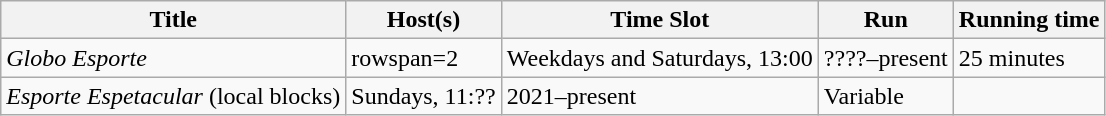<table class="wikitable">
<tr>
<th>Title</th>
<th>Host(s)</th>
<th>Time Slot</th>
<th>Run</th>
<th>Running time</th>
</tr>
<tr>
<td><em>Globo Esporte</em></td>
<td>rowspan=2 </td>
<td>Weekdays and Saturdays, 13:00</td>
<td>????–present</td>
<td>25 minutes</td>
</tr>
<tr>
<td><em>Esporte Espetacular</em> (local blocks)</td>
<td>Sundays, 11:??</td>
<td>2021–present</td>
<td>Variable</td>
</tr>
</table>
